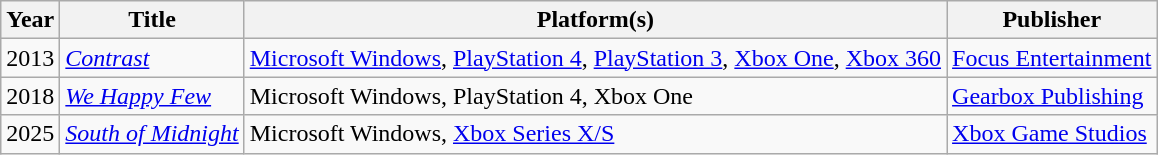<table class="wikitable">
<tr>
<th>Year</th>
<th>Title</th>
<th>Platform(s)</th>
<th>Publisher</th>
</tr>
<tr>
<td>2013</td>
<td><em><a href='#'>Contrast</a></em></td>
<td><a href='#'>Microsoft Windows</a>, <a href='#'>PlayStation 4</a>, <a href='#'>PlayStation 3</a>, <a href='#'>Xbox One</a>, <a href='#'>Xbox 360</a></td>
<td><a href='#'>Focus Entertainment</a></td>
</tr>
<tr>
<td>2018</td>
<td><em><a href='#'>We Happy Few</a></em></td>
<td>Microsoft Windows, PlayStation 4, Xbox One</td>
<td><a href='#'>Gearbox Publishing</a></td>
</tr>
<tr>
<td>2025</td>
<td><em><a href='#'>South of Midnight</a></em></td>
<td>Microsoft Windows, <a href='#'>Xbox Series X/S</a></td>
<td><a href='#'>Xbox Game Studios</a></td>
</tr>
</table>
